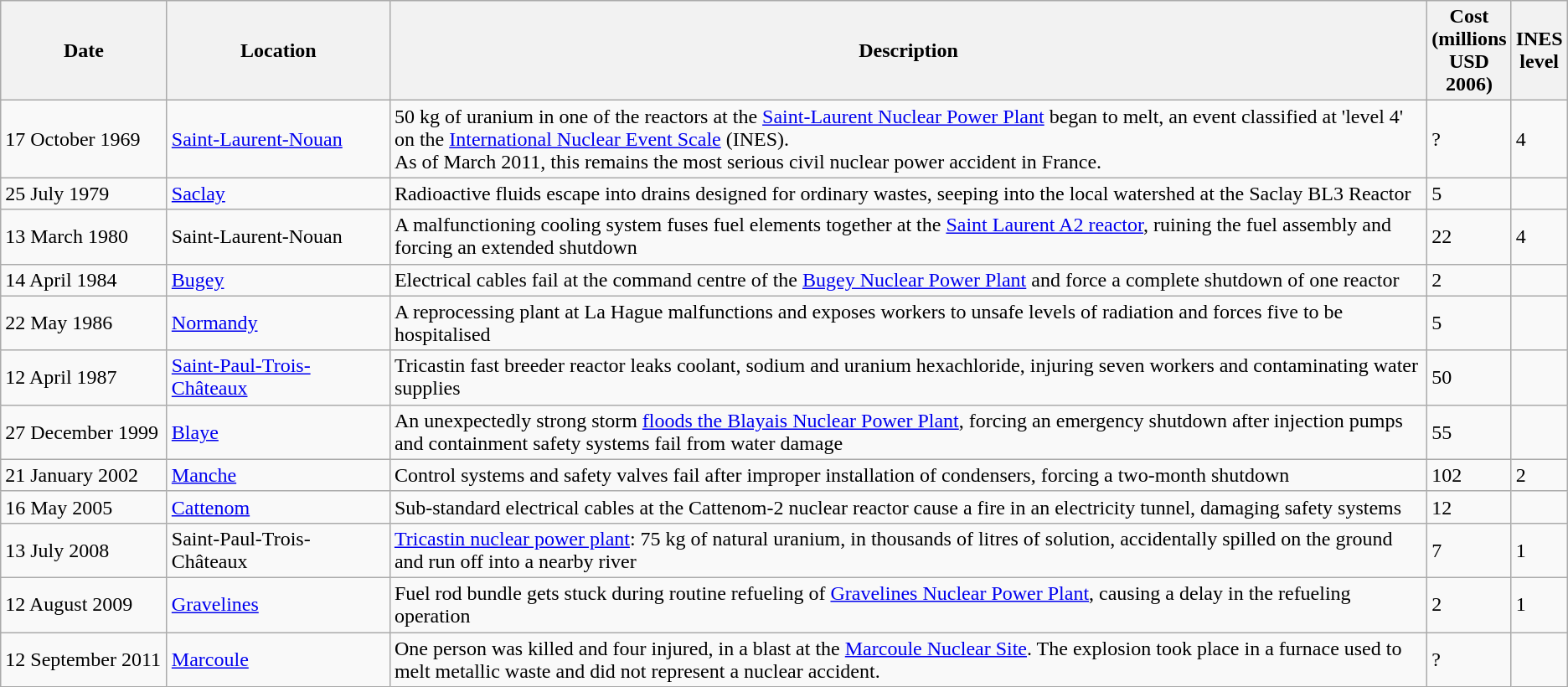<table class="wikitable sortable sort-under-center">
<tr>
<th width=125>Date</th>
<th width=170>Location</th>
<th class=unsortable>Description</th>
<th>Cost<br>(millions<br>USD<br>2006)</th>
<th>INES<br>level</th>
</tr>
<tr>
<td>17 October 1969</td>
<td><a href='#'>Saint-Laurent-Nouan</a></td>
<td>50 kg of uranium in one of the reactors at the <a href='#'>Saint-Laurent Nuclear Power Plant</a> began to melt, an event classified at 'level 4' on the <a href='#'>International Nuclear Event Scale</a> (INES).<br>As of March 2011, this remains the most serious civil nuclear power accident in France.</td>
<td>?</td>
<td>4</td>
</tr>
<tr>
<td>25 July 1979</td>
<td><a href='#'>Saclay</a></td>
<td>Radioactive fluids escape into drains designed for ordinary wastes, seeping into the local watershed at the Saclay BL3 Reactor</td>
<td>5</td>
<td></td>
</tr>
<tr>
<td>13 March 1980</td>
<td>Saint-Laurent-Nouan</td>
<td>A malfunctioning cooling system fuses fuel elements together at the <a href='#'>Saint Laurent A2 reactor</a>, ruining the fuel assembly and forcing an extended shutdown</td>
<td>22</td>
<td>4</td>
</tr>
<tr>
<td>14 April 1984</td>
<td><a href='#'>Bugey</a></td>
<td>Electrical cables fail at the command centre of the <a href='#'>Bugey Nuclear Power Plant</a> and force a complete shutdown of one reactor</td>
<td>2</td>
<td></td>
</tr>
<tr>
<td>22 May 1986</td>
<td><a href='#'>Normandy</a></td>
<td>A reprocessing plant at La Hague malfunctions and exposes workers to unsafe levels of radiation and forces five to be hospitalised</td>
<td>5</td>
<td></td>
</tr>
<tr>
<td>12 April 1987</td>
<td><a href='#'>Saint-Paul-Trois-Châteaux</a></td>
<td>Tricastin fast breeder reactor leaks coolant, sodium and uranium hexachloride, injuring seven workers and contaminating water supplies</td>
<td>50</td>
<td></td>
</tr>
<tr>
<td>27 December 1999</td>
<td><a href='#'>Blaye</a></td>
<td>An unexpectedly strong storm <a href='#'>floods the Blayais Nuclear Power Plant</a>, forcing an emergency shutdown after injection pumps and containment safety systems fail from water damage</td>
<td>55</td>
<td></td>
</tr>
<tr>
<td>21 January 2002</td>
<td><a href='#'>Manche</a></td>
<td>Control systems and safety valves fail after improper installation of condensers, forcing a two-month shutdown</td>
<td>102</td>
<td>2</td>
</tr>
<tr>
<td>16 May 2005</td>
<td><a href='#'>Cattenom</a></td>
<td>Sub-standard electrical cables at the Cattenom-2 nuclear reactor cause a fire in an electricity tunnel, damaging safety systems</td>
<td>12</td>
<td></td>
</tr>
<tr>
<td>13 July 2008</td>
<td>Saint-Paul-Trois-Châteaux</td>
<td><a href='#'>Tricastin nuclear power plant</a>: 75 kg of natural uranium, in thousands of litres of solution, accidentally spilled on the ground and run off into a nearby river</td>
<td>7</td>
<td>1</td>
</tr>
<tr>
<td>12 August 2009</td>
<td><a href='#'>Gravelines</a></td>
<td>Fuel rod bundle gets stuck during routine refueling of <a href='#'>Gravelines Nuclear Power Plant</a>, causing a delay in the refueling operation</td>
<td>2</td>
<td>1</td>
</tr>
<tr>
<td>12 September 2011</td>
<td><a href='#'>Marcoule</a></td>
<td>One person was killed and four injured, in a blast at the <a href='#'>Marcoule Nuclear Site</a>. The explosion took place in a furnace used to melt metallic waste and did not represent a nuclear accident.</td>
<td>?</td>
<td></td>
</tr>
</table>
